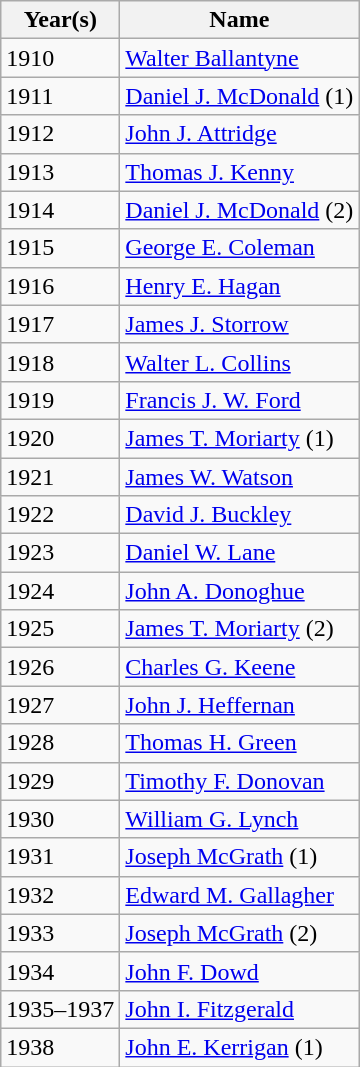<table class="wikitable">
<tr>
<th>Year(s)</th>
<th>Name</th>
</tr>
<tr>
<td>1910</td>
<td><a href='#'>Walter Ballantyne</a></td>
</tr>
<tr>
<td>1911</td>
<td><a href='#'>Daniel J. McDonald</a> (1)</td>
</tr>
<tr>
<td>1912</td>
<td><a href='#'>John J. Attridge</a></td>
</tr>
<tr>
<td>1913</td>
<td><a href='#'>Thomas J. Kenny</a></td>
</tr>
<tr>
<td>1914</td>
<td><a href='#'>Daniel J. McDonald</a> (2)</td>
</tr>
<tr>
<td>1915</td>
<td><a href='#'>George E. Coleman</a></td>
</tr>
<tr>
<td>1916</td>
<td><a href='#'>Henry E. Hagan</a></td>
</tr>
<tr>
<td>1917</td>
<td><a href='#'>James J. Storrow</a></td>
</tr>
<tr>
<td>1918</td>
<td><a href='#'>Walter L. Collins</a></td>
</tr>
<tr>
<td>1919</td>
<td><a href='#'>Francis J. W. Ford</a></td>
</tr>
<tr>
<td>1920</td>
<td><a href='#'>James T. Moriarty</a> (1)</td>
</tr>
<tr>
<td>1921</td>
<td><a href='#'>James W. Watson</a></td>
</tr>
<tr>
<td>1922</td>
<td><a href='#'>David J. Buckley</a></td>
</tr>
<tr>
<td>1923</td>
<td><a href='#'>Daniel W. Lane</a></td>
</tr>
<tr>
<td>1924</td>
<td><a href='#'>John A. Donoghue</a></td>
</tr>
<tr>
<td>1925</td>
<td><a href='#'>James T. Moriarty</a> (2)</td>
</tr>
<tr>
<td>1926</td>
<td><a href='#'>Charles G. Keene</a></td>
</tr>
<tr>
<td>1927</td>
<td><a href='#'>John J. Heffernan</a></td>
</tr>
<tr>
<td>1928</td>
<td><a href='#'>Thomas H. Green</a></td>
</tr>
<tr>
<td>1929</td>
<td><a href='#'>Timothy F. Donovan</a></td>
</tr>
<tr>
<td>1930</td>
<td><a href='#'>William G. Lynch</a></td>
</tr>
<tr>
<td>1931</td>
<td><a href='#'>Joseph McGrath</a> (1)</td>
</tr>
<tr>
<td>1932</td>
<td><a href='#'>Edward M. Gallagher</a></td>
</tr>
<tr>
<td>1933</td>
<td><a href='#'>Joseph McGrath</a> (2)</td>
</tr>
<tr>
<td>1934</td>
<td><a href='#'>John F. Dowd</a></td>
</tr>
<tr>
<td>1935–1937</td>
<td><a href='#'>John I. Fitzgerald</a></td>
</tr>
<tr>
<td>1938</td>
<td><a href='#'>John E. Kerrigan</a> (1)</td>
</tr>
</table>
